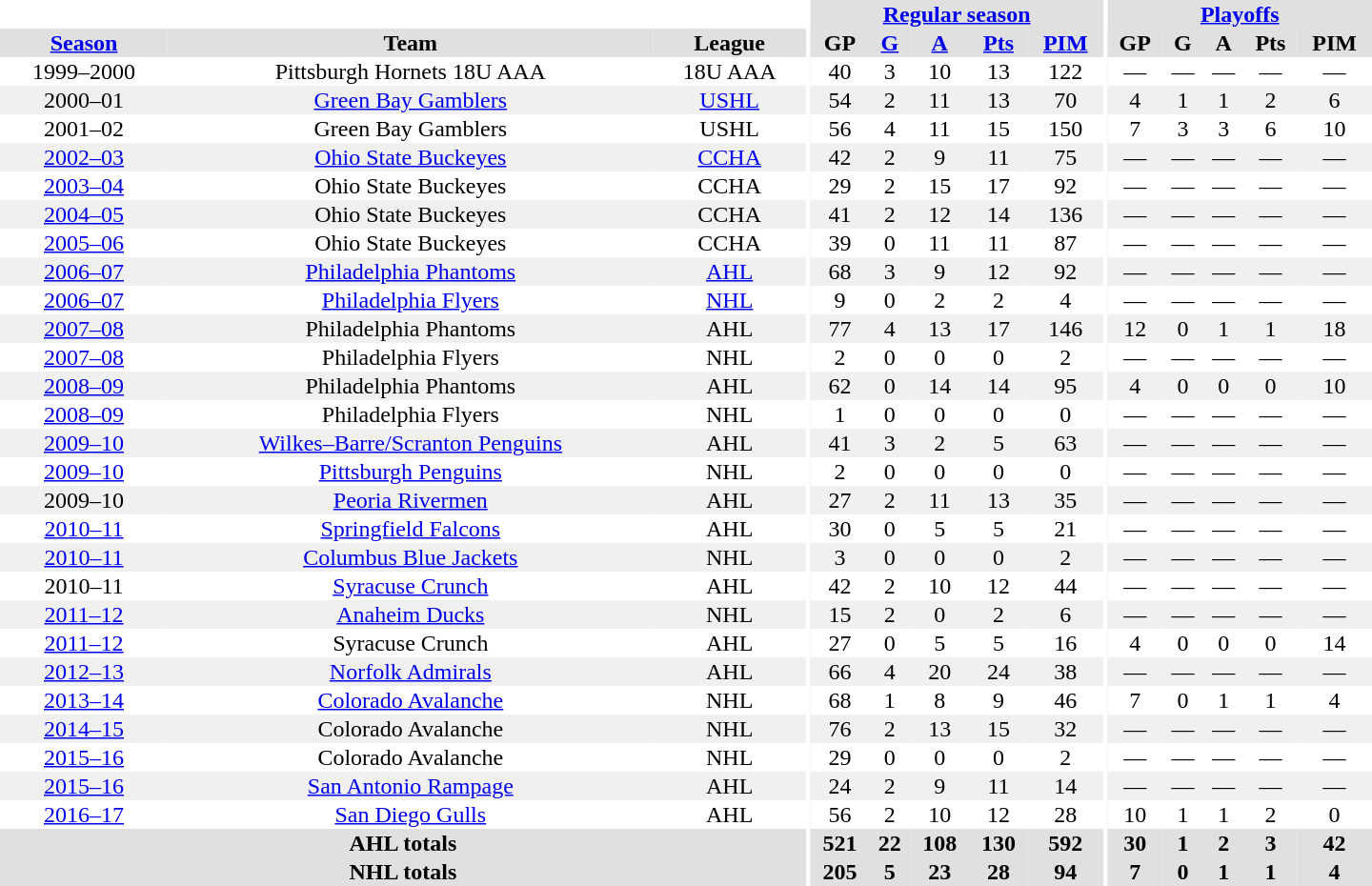<table border="0" cellpadding="1" cellspacing="0" style="text-align:center; width:60em">
<tr bgcolor="#e0e0e0">
<th colspan="3"  bgcolor="#ffffff"></th>
<th rowspan="99" bgcolor="#ffffff"></th>
<th colspan="5"><a href='#'>Regular season</a></th>
<th rowspan="99" bgcolor="#ffffff"></th>
<th colspan="5"><a href='#'>Playoffs</a></th>
</tr>
<tr bgcolor="#e0e0e0">
<th><a href='#'>Season</a></th>
<th>Team</th>
<th>League</th>
<th>GP</th>
<th><a href='#'>G</a></th>
<th><a href='#'>A</a></th>
<th><a href='#'>Pts</a></th>
<th><a href='#'>PIM</a></th>
<th>GP</th>
<th>G</th>
<th>A</th>
<th>Pts</th>
<th>PIM</th>
</tr>
<tr>
<td>1999–2000</td>
<td>Pittsburgh Hornets 18U AAA</td>
<td>18U AAA</td>
<td>40</td>
<td>3</td>
<td>10</td>
<td>13</td>
<td>122</td>
<td>—</td>
<td>—</td>
<td>—</td>
<td>—</td>
<td>—</td>
</tr>
<tr bgcolor="#f0f0f0">
<td>2000–01</td>
<td><a href='#'>Green Bay Gamblers</a></td>
<td><a href='#'>USHL</a></td>
<td>54</td>
<td>2</td>
<td>11</td>
<td>13</td>
<td>70</td>
<td>4</td>
<td>1</td>
<td>1</td>
<td>2</td>
<td>6</td>
</tr>
<tr>
<td>2001–02</td>
<td>Green Bay Gamblers</td>
<td>USHL</td>
<td>56</td>
<td>4</td>
<td>11</td>
<td>15</td>
<td>150</td>
<td>7</td>
<td>3</td>
<td>3</td>
<td>6</td>
<td>10</td>
</tr>
<tr bgcolor="#f0f0f0">
<td><a href='#'>2002–03</a></td>
<td><a href='#'>Ohio State Buckeyes</a></td>
<td><a href='#'>CCHA</a></td>
<td>42</td>
<td>2</td>
<td>9</td>
<td>11</td>
<td>75</td>
<td>—</td>
<td>—</td>
<td>—</td>
<td>—</td>
<td>—</td>
</tr>
<tr>
<td><a href='#'>2003–04</a></td>
<td>Ohio State Buckeyes</td>
<td>CCHA</td>
<td>29</td>
<td>2</td>
<td>15</td>
<td>17</td>
<td>92</td>
<td>—</td>
<td>—</td>
<td>—</td>
<td>—</td>
<td>—</td>
</tr>
<tr bgcolor="#f0f0f0">
<td><a href='#'>2004–05</a></td>
<td>Ohio State Buckeyes</td>
<td>CCHA</td>
<td>41</td>
<td>2</td>
<td>12</td>
<td>14</td>
<td>136</td>
<td>—</td>
<td>—</td>
<td>—</td>
<td>—</td>
<td>—</td>
</tr>
<tr>
<td><a href='#'>2005–06</a></td>
<td>Ohio State Buckeyes</td>
<td>CCHA</td>
<td>39</td>
<td>0</td>
<td>11</td>
<td>11</td>
<td>87</td>
<td>—</td>
<td>—</td>
<td>—</td>
<td>—</td>
<td>—</td>
</tr>
<tr bgcolor="#f0f0f0">
<td><a href='#'>2006–07</a></td>
<td><a href='#'>Philadelphia Phantoms</a></td>
<td><a href='#'>AHL</a></td>
<td>68</td>
<td>3</td>
<td>9</td>
<td>12</td>
<td>92</td>
<td>—</td>
<td>—</td>
<td>—</td>
<td>—</td>
<td>—</td>
</tr>
<tr>
<td><a href='#'>2006–07</a></td>
<td><a href='#'>Philadelphia Flyers</a></td>
<td><a href='#'>NHL</a></td>
<td>9</td>
<td>0</td>
<td>2</td>
<td>2</td>
<td>4</td>
<td>—</td>
<td>—</td>
<td>—</td>
<td>—</td>
<td>—</td>
</tr>
<tr bgcolor="#f0f0f0">
<td><a href='#'>2007–08</a></td>
<td>Philadelphia Phantoms</td>
<td>AHL</td>
<td>77</td>
<td>4</td>
<td>13</td>
<td>17</td>
<td>146</td>
<td>12</td>
<td>0</td>
<td>1</td>
<td>1</td>
<td>18</td>
</tr>
<tr>
<td><a href='#'>2007–08</a></td>
<td>Philadelphia Flyers</td>
<td>NHL</td>
<td>2</td>
<td>0</td>
<td>0</td>
<td>0</td>
<td>2</td>
<td>—</td>
<td>—</td>
<td>—</td>
<td>—</td>
<td>—</td>
</tr>
<tr bgcolor="#f0f0f0">
<td><a href='#'>2008–09</a></td>
<td>Philadelphia Phantoms</td>
<td>AHL</td>
<td>62</td>
<td>0</td>
<td>14</td>
<td>14</td>
<td>95</td>
<td>4</td>
<td>0</td>
<td>0</td>
<td>0</td>
<td>10</td>
</tr>
<tr>
<td><a href='#'>2008–09</a></td>
<td>Philadelphia Flyers</td>
<td>NHL</td>
<td>1</td>
<td>0</td>
<td>0</td>
<td>0</td>
<td>0</td>
<td>—</td>
<td>—</td>
<td>—</td>
<td>—</td>
<td>—</td>
</tr>
<tr bgcolor="#f0f0f0">
<td><a href='#'>2009–10</a></td>
<td><a href='#'>Wilkes–Barre/Scranton Penguins</a></td>
<td>AHL</td>
<td>41</td>
<td>3</td>
<td>2</td>
<td>5</td>
<td>63</td>
<td>—</td>
<td>—</td>
<td>—</td>
<td>—</td>
<td>—</td>
</tr>
<tr>
<td><a href='#'>2009–10</a></td>
<td><a href='#'>Pittsburgh Penguins</a></td>
<td>NHL</td>
<td>2</td>
<td>0</td>
<td>0</td>
<td>0</td>
<td>0</td>
<td>—</td>
<td>—</td>
<td>—</td>
<td>—</td>
<td>—</td>
</tr>
<tr bgcolor="#f0f0f0">
<td>2009–10</td>
<td><a href='#'>Peoria Rivermen</a></td>
<td>AHL</td>
<td>27</td>
<td>2</td>
<td>11</td>
<td>13</td>
<td>35</td>
<td>—</td>
<td>—</td>
<td>—</td>
<td>—</td>
<td>—</td>
</tr>
<tr>
<td><a href='#'>2010–11</a></td>
<td><a href='#'>Springfield Falcons</a></td>
<td>AHL</td>
<td>30</td>
<td>0</td>
<td>5</td>
<td>5</td>
<td>21</td>
<td>—</td>
<td>—</td>
<td>—</td>
<td>—</td>
<td>—</td>
</tr>
<tr bgcolor="#f0f0f0">
<td><a href='#'>2010–11</a></td>
<td><a href='#'>Columbus Blue Jackets</a></td>
<td>NHL</td>
<td>3</td>
<td>0</td>
<td>0</td>
<td>0</td>
<td>2</td>
<td>—</td>
<td>—</td>
<td>—</td>
<td>—</td>
<td>—</td>
</tr>
<tr>
<td>2010–11</td>
<td><a href='#'>Syracuse Crunch</a></td>
<td>AHL</td>
<td>42</td>
<td>2</td>
<td>10</td>
<td>12</td>
<td>44</td>
<td>—</td>
<td>—</td>
<td>—</td>
<td>—</td>
<td>—</td>
</tr>
<tr bgcolor="#f0f0f0">
<td><a href='#'>2011–12</a></td>
<td><a href='#'>Anaheim Ducks</a></td>
<td>NHL</td>
<td>15</td>
<td>2</td>
<td>0</td>
<td>2</td>
<td>6</td>
<td>—</td>
<td>—</td>
<td>—</td>
<td>—</td>
<td>—</td>
</tr>
<tr>
<td><a href='#'>2011–12</a></td>
<td>Syracuse Crunch</td>
<td>AHL</td>
<td>27</td>
<td>0</td>
<td>5</td>
<td>5</td>
<td>16</td>
<td>4</td>
<td>0</td>
<td>0</td>
<td>0</td>
<td>14</td>
</tr>
<tr bgcolor="#f0f0f0">
<td><a href='#'>2012–13</a></td>
<td><a href='#'>Norfolk Admirals</a></td>
<td>AHL</td>
<td>66</td>
<td>4</td>
<td>20</td>
<td>24</td>
<td>38</td>
<td>—</td>
<td>—</td>
<td>—</td>
<td>—</td>
<td>—</td>
</tr>
<tr>
<td><a href='#'>2013–14</a></td>
<td><a href='#'>Colorado Avalanche</a></td>
<td>NHL</td>
<td>68</td>
<td>1</td>
<td>8</td>
<td>9</td>
<td>46</td>
<td>7</td>
<td>0</td>
<td>1</td>
<td>1</td>
<td>4</td>
</tr>
<tr bgcolor="#f0f0f0">
<td><a href='#'>2014–15</a></td>
<td>Colorado Avalanche</td>
<td>NHL</td>
<td>76</td>
<td>2</td>
<td>13</td>
<td>15</td>
<td>32</td>
<td>—</td>
<td>—</td>
<td>—</td>
<td>—</td>
<td>—</td>
</tr>
<tr>
<td><a href='#'>2015–16</a></td>
<td>Colorado Avalanche</td>
<td>NHL</td>
<td>29</td>
<td>0</td>
<td>0</td>
<td>0</td>
<td>2</td>
<td>—</td>
<td>—</td>
<td>—</td>
<td>—</td>
<td>—</td>
</tr>
<tr bgcolor="#f0f0f0">
<td><a href='#'>2015–16</a></td>
<td><a href='#'>San Antonio Rampage</a></td>
<td>AHL</td>
<td>24</td>
<td>2</td>
<td>9</td>
<td>11</td>
<td>14</td>
<td>—</td>
<td>—</td>
<td>—</td>
<td>—</td>
<td>—</td>
</tr>
<tr>
<td><a href='#'>2016–17</a></td>
<td><a href='#'>San Diego Gulls</a></td>
<td>AHL</td>
<td>56</td>
<td>2</td>
<td>10</td>
<td>12</td>
<td>28</td>
<td>10</td>
<td>1</td>
<td>1</td>
<td>2</td>
<td>0</td>
</tr>
<tr bgcolor="#e0e0e0">
<th colspan="3">AHL totals</th>
<th>521</th>
<th>22</th>
<th>108</th>
<th>130</th>
<th>592</th>
<th>30</th>
<th>1</th>
<th>2</th>
<th>3</th>
<th>42</th>
</tr>
<tr bgcolor="#e0e0e0">
<th colspan="3">NHL totals</th>
<th>205</th>
<th>5</th>
<th>23</th>
<th>28</th>
<th>94</th>
<th>7</th>
<th>0</th>
<th>1</th>
<th>1</th>
<th>4</th>
</tr>
</table>
